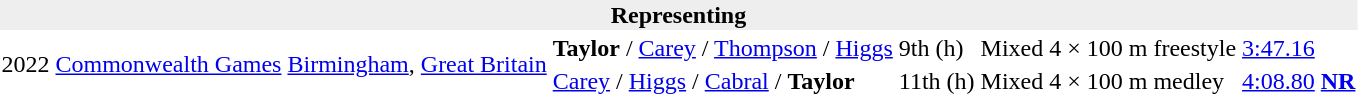<table>
<tr>
<th bgcolor="#eeeeee" colspan="7">Representing </th>
</tr>
<tr>
<td rowspan=2>2022</td>
<td rowspan=2><a href='#'>Commonwealth Games</a></td>
<td rowspan=2 align=left> <a href='#'>Birmingham</a>, <a href='#'>Great Britain</a></td>
<td><strong>Taylor</strong> / <a href='#'>Carey</a> / <a href='#'>Thompson</a> / <a href='#'>Higgs</a></td>
<td>9th (h)</td>
<td>Mixed 4 × 100 m freestyle</td>
<td><a href='#'>3:47.16</a></td>
</tr>
<tr>
<td><a href='#'>Carey</a> / <a href='#'>Higgs</a> / <a href='#'>Cabral</a> / <strong>Taylor</strong></td>
<td>11th (h)</td>
<td>Mixed 4 × 100 m medley</td>
<td><a href='#'>4:08.80</a> <strong><a href='#'>NR</a></strong></td>
</tr>
</table>
